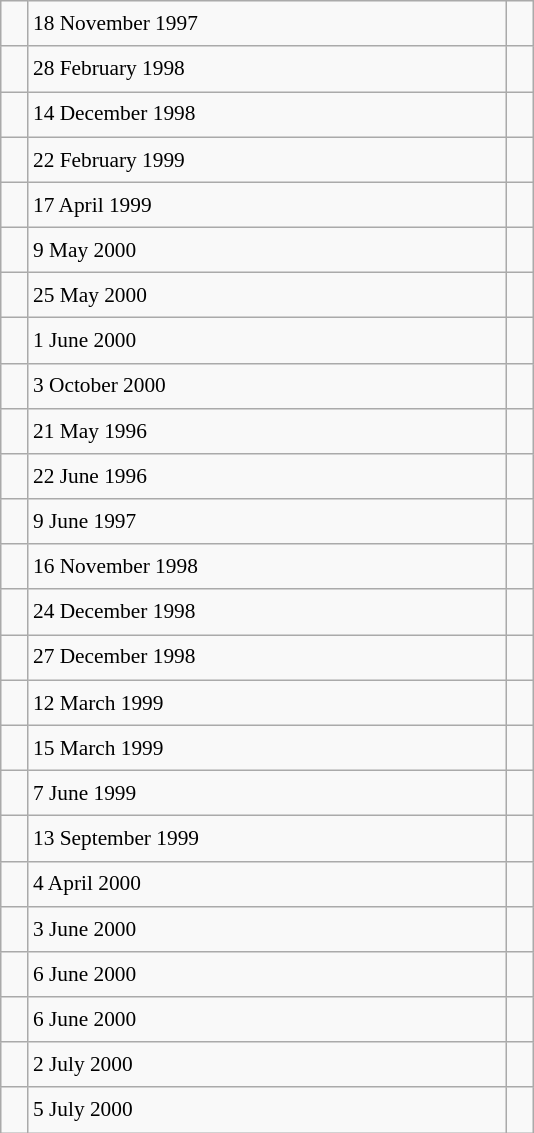<table class="wikitable" style="font-size: 89%; float: left; width: 25em; margin-right: 1em; line-height: 1.65em">
<tr>
<td></td>
<td>18 November 1997</td>
<td></td>
</tr>
<tr>
<td></td>
<td>28 February 1998</td>
<td></td>
</tr>
<tr>
<td></td>
<td>14 December 1998</td>
<td></td>
</tr>
<tr>
<td></td>
<td>22 February 1999</td>
<td></td>
</tr>
<tr>
<td></td>
<td>17 April 1999</td>
<td></td>
</tr>
<tr>
<td></td>
<td>9 May 2000</td>
<td></td>
</tr>
<tr>
<td></td>
<td>25 May 2000</td>
<td></td>
</tr>
<tr>
<td></td>
<td>1 June 2000</td>
<td></td>
</tr>
<tr>
<td></td>
<td>3 October 2000</td>
<td></td>
</tr>
<tr>
<td></td>
<td>21 May 1996</td>
<td></td>
</tr>
<tr>
<td></td>
<td>22 June 1996</td>
<td></td>
</tr>
<tr>
<td></td>
<td>9 June 1997</td>
<td></td>
</tr>
<tr>
<td></td>
<td>16 November 1998</td>
<td></td>
</tr>
<tr>
<td></td>
<td>24 December 1998</td>
<td></td>
</tr>
<tr>
<td></td>
<td>27 December 1998</td>
<td></td>
</tr>
<tr>
<td></td>
<td>12 March 1999</td>
<td></td>
</tr>
<tr>
<td></td>
<td>15 March 1999</td>
<td></td>
</tr>
<tr>
<td></td>
<td>7 June 1999</td>
<td></td>
</tr>
<tr>
<td></td>
<td>13 September 1999</td>
<td></td>
</tr>
<tr>
<td></td>
<td>4 April 2000</td>
<td></td>
</tr>
<tr>
<td></td>
<td>3 June 2000</td>
<td></td>
</tr>
<tr>
<td></td>
<td>6 June 2000</td>
<td></td>
</tr>
<tr>
<td></td>
<td>6 June 2000</td>
<td></td>
</tr>
<tr>
<td></td>
<td>2 July 2000</td>
<td></td>
</tr>
<tr>
<td></td>
<td>5 July 2000</td>
<td></td>
</tr>
</table>
